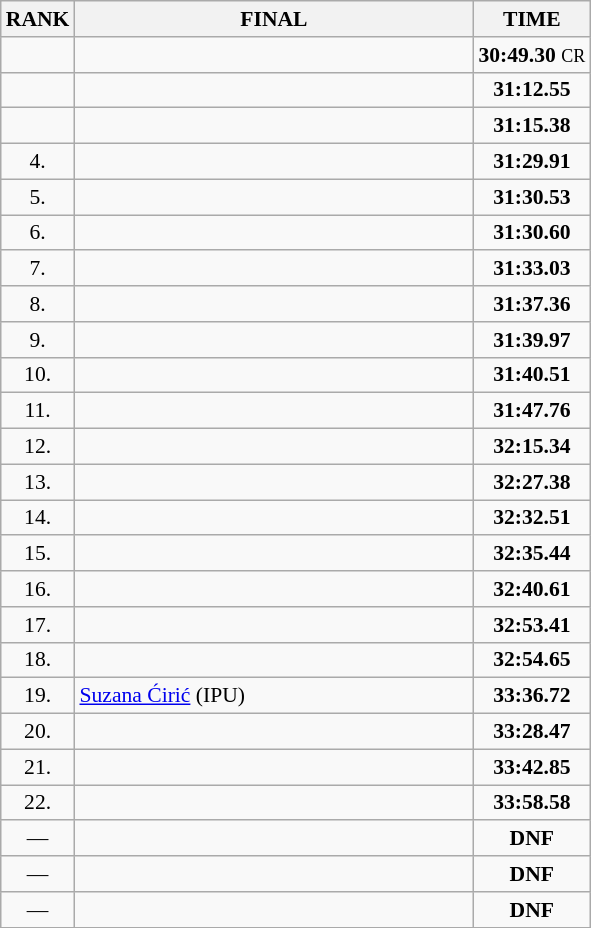<table class="wikitable" style="border-collapse: collapse; font-size: 90%;">
<tr>
<th>RANK</th>
<th align="left" style="width: 18em">FINAL</th>
<th>TIME</th>
</tr>
<tr>
<td align="center"></td>
<td></td>
<td align="center"><strong>30:49.30</strong> <small>CR</small></td>
</tr>
<tr>
<td align="center"></td>
<td></td>
<td align="center"><strong>31:12.55</strong></td>
</tr>
<tr>
<td align="center"></td>
<td></td>
<td align="center"><strong>31:15.38</strong></td>
</tr>
<tr>
<td align="center">4.</td>
<td></td>
<td align="center"><strong>31:29.91</strong></td>
</tr>
<tr>
<td align="center">5.</td>
<td></td>
<td align="center"><strong>31:30.53</strong></td>
</tr>
<tr>
<td align="center">6.</td>
<td></td>
<td align="center"><strong>31:30.60</strong></td>
</tr>
<tr>
<td align="center">7.</td>
<td></td>
<td align="center"><strong>31:33.03</strong></td>
</tr>
<tr>
<td align="center">8.</td>
<td></td>
<td align="center"><strong>31:37.36</strong></td>
</tr>
<tr>
<td align="center">9.</td>
<td></td>
<td align="center"><strong>31:39.97</strong></td>
</tr>
<tr>
<td align="center">10.</td>
<td></td>
<td align="center"><strong>31:40.51</strong></td>
</tr>
<tr>
<td align="center">11.</td>
<td></td>
<td align="center"><strong>31:47.76</strong></td>
</tr>
<tr>
<td align="center">12.</td>
<td></td>
<td align="center"><strong>32:15.34</strong></td>
</tr>
<tr>
<td align="center">13.</td>
<td></td>
<td align="center"><strong>32:27.38</strong></td>
</tr>
<tr>
<td align="center">14.</td>
<td></td>
<td align="center"><strong>32:32.51</strong></td>
</tr>
<tr>
<td align="center">15.</td>
<td></td>
<td align="center"><strong>32:35.44</strong></td>
</tr>
<tr>
<td align="center">16.</td>
<td></td>
<td align="center"><strong>32:40.61</strong></td>
</tr>
<tr>
<td align="center">17.</td>
<td></td>
<td align="center"><strong>32:53.41</strong></td>
</tr>
<tr>
<td align="center">18.</td>
<td></td>
<td align="center"><strong>32:54.65</strong></td>
</tr>
<tr>
<td align="center">19.</td>
<td><a href='#'>Suzana Ćirić</a> (<span>IPU</span>)</td>
<td align="center"><strong>33:36.72</strong></td>
</tr>
<tr>
<td align="center">20.</td>
<td></td>
<td align="center"><strong>33:28.47</strong></td>
</tr>
<tr>
<td align="center">21.</td>
<td></td>
<td align="center"><strong>33:42.85</strong></td>
</tr>
<tr>
<td align="center">22.</td>
<td></td>
<td align="center"><strong>33:58.58</strong></td>
</tr>
<tr>
<td align="center">—</td>
<td></td>
<td align="center"><strong>DNF</strong></td>
</tr>
<tr>
<td align="center">—</td>
<td></td>
<td align="center"><strong>DNF</strong></td>
</tr>
<tr>
<td align="center">—</td>
<td></td>
<td align="center"><strong>DNF</strong></td>
</tr>
</table>
